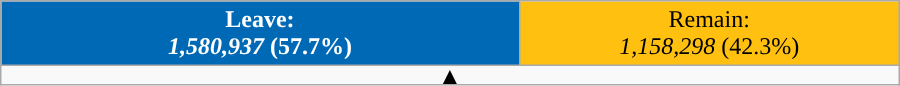<table class="wikitable sortable" style="width:600px; text-align:center;">
<tr>
<td style="width:57.7%; background:#0069b5; color:white;"><strong>Leave:</strong><br><strong><em>1,580,937</em></strong> <strong>(57.7%)</strong></td>
<td style="width:42.3%; background:#ffc010">Remain: <br> <em>1,158,298</em> (42.3%)</td>
</tr>
<tr>
<td colspan=4 style="text-align: center; line-height: 32.1%;"><strong>▲</strong></td>
</tr>
</table>
